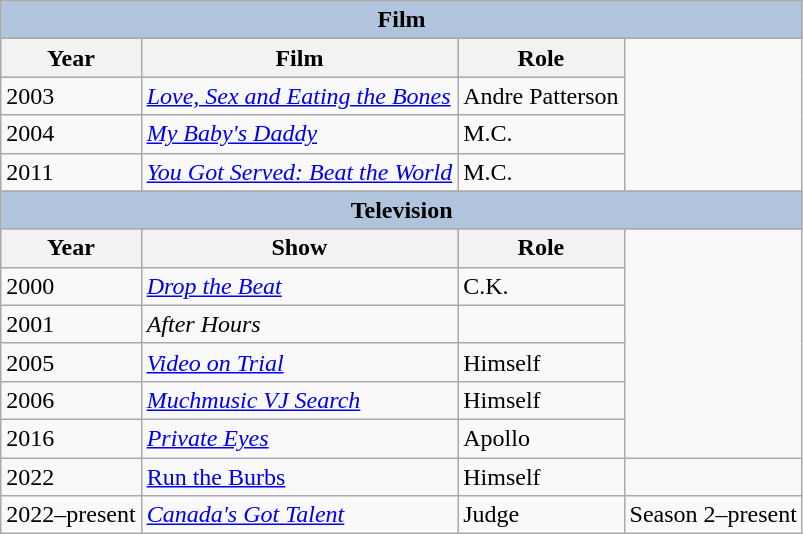<table class="wikitable">
<tr style="background:#ccc; text-align:center;">
<th colspan="4" style="background: LightSteelBlue;">Film</th>
</tr>
<tr style="background:#ccc; text-align:center;">
<th>Year</th>
<th>Film</th>
<th>Role</th>
</tr>
<tr>
<td>2003</td>
<td><em><a href='#'>Love, Sex and Eating the Bones</a></em></td>
<td>Andre Patterson</td>
</tr>
<tr>
<td>2004</td>
<td><em><a href='#'>My Baby's Daddy</a></em></td>
<td>M.C.</td>
</tr>
<tr>
<td>2011</td>
<td><em><a href='#'>You Got Served: Beat the World</a></em></td>
<td>M.C.</td>
</tr>
<tr style="background:#ccc; text-align:center;">
<th colspan="4" style="background: LightSteelBlue;">Television</th>
</tr>
<tr style="background:#ccc; text-align:center;">
<th>Year</th>
<th>Show</th>
<th>Role</th>
</tr>
<tr>
<td>2000</td>
<td><em><a href='#'>Drop the Beat</a></em></td>
<td>C.K.</td>
</tr>
<tr>
<td>2001</td>
<td><em>After Hours</em></td>
<td></td>
</tr>
<tr>
<td>2005</td>
<td><em><a href='#'>Video on Trial</a></em></td>
<td>Himself</td>
</tr>
<tr>
<td>2006</td>
<td><em><a href='#'>Muchmusic VJ Search</a></em></td>
<td>Himself</td>
</tr>
<tr>
<td>2016</td>
<td><em><a href='#'>Private Eyes</a></em></td>
<td>Apollo</td>
</tr>
<tr>
<td>2022</td>
<td><a href='#'>Run the Burbs</a></td>
<td>Himself</td>
<td></td>
</tr>
<tr>
<td>2022–present</td>
<td><em><a href='#'>Canada's Got Talent</a></em></td>
<td>Judge</td>
<td>Season 2–present</td>
</tr>
</table>
